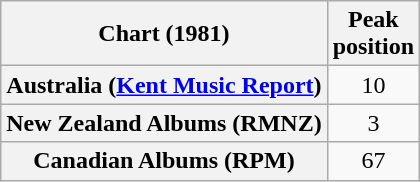<table class="wikitable sortable plainrowheaders" style="text-align:center">
<tr>
<th>Chart (1981)</th>
<th>Peak<br>position</th>
</tr>
<tr>
<th scope="row">Australia (<a href='#'>Kent Music Report</a>)</th>
<td>10</td>
</tr>
<tr>
<th scope="row">New Zealand Albums (RMNZ)</th>
<td>3</td>
</tr>
<tr>
<th scope="row">Canadian Albums (RPM) </th>
<td>67</td>
</tr>
</table>
